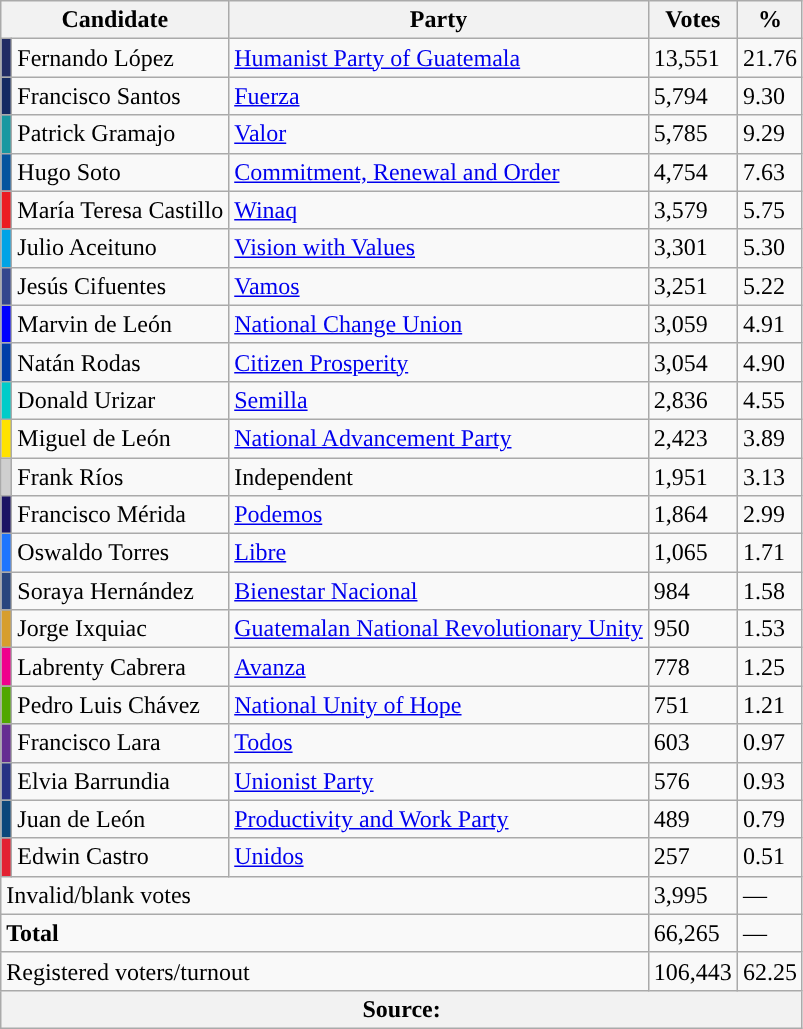<table class="wikitable style=text-align:right">
<tr>
<th colspan=2>Candidate</th>
<th>Party</th>
<th>Votes</th>
<th>%</th>
</tr>
<tr>
<td bgcolor="#212C64"></td>
<td align=left>Fernando López</td>
<td align=left><a href='#'>Humanist Party of Guatemala</a></td>
<td>13,551</td>
<td>21.76</td>
</tr>
<tr>
<td bgcolor="#142A62"></td>
<td align=left>Francisco Santos</td>
<td align=left><a href='#'>Fuerza</a></td>
<td>5,794</td>
<td>9.30</td>
</tr>
<tr>
<td bgcolor="#1898A1"></td>
<td align=left>Patrick Gramajo</td>
<td align=left><a href='#'>Valor</a></td>
<td>5,785</td>
<td>9.29</td>
</tr>
<tr>
<td bgcolor="#05549E"></td>
<td align=left>Hugo Soto</td>
<td align=left><a href='#'>Commitment, Renewal and Order</a></td>
<td>4,754</td>
<td>7.63</td>
</tr>
<tr>
<td bgcolor="#EB1C22"></td>
<td align=left>María Teresa Castillo</td>
<td align=left><a href='#'>Winaq</a></td>
<td>3,579</td>
<td>5.75</td>
</tr>
<tr>
<td bgcolor="#00A3E6"></td>
<td align=left>Julio Aceituno</td>
<td align=left><a href='#'>Vision with Values</a></td>
<td>3,301</td>
<td>5.30</td>
</tr>
<tr>
<td bgcolor="#34478E"></td>
<td align=left>Jesús Cifuentes</td>
<td align=left><a href='#'>Vamos</a></td>
<td>3,251</td>
<td>5.22</td>
</tr>
<tr>
<td bgcolor="#0000FE"></td>
<td align=left>Marvin de León</td>
<td align=left><a href='#'>National Change Union</a></td>
<td>3,059</td>
<td>4.91</td>
</tr>
<tr>
<td bgcolor="#013EA8"></td>
<td align=left>Natán Rodas</td>
<td align=left><a href='#'>Citizen Prosperity</a></td>
<td>3,054</td>
<td>4.90</td>
</tr>
<tr>
<td bgcolor="#00CCC9"></td>
<td align=left>Donald Urizar</td>
<td align=left><a href='#'>Semilla</a></td>
<td>2,836</td>
<td>4.55</td>
</tr>
<tr>
<td bgcolor="#FFE200"></td>
<td align=left>Miguel de León</td>
<td align=left><a href='#'>National Advancement Party</a></td>
<td>2,423</td>
<td>3.89</td>
</tr>
<tr>
<td bgcolor="#CFCFCF"></td>
<td align=left>Frank Ríos</td>
<td align=left>Independent</td>
<td>1,951</td>
<td>3.13</td>
</tr>
<tr>
<td bgcolor="#1B1464"></td>
<td align=left>Francisco Mérida</td>
<td align=left><a href='#'>Podemos</a></td>
<td>1,864</td>
<td>2.99</td>
</tr>
<tr>
<td bgcolor="#1F75FE"></td>
<td align=left>Oswaldo Torres</td>
<td align=left><a href='#'>Libre</a></td>
<td>1,065</td>
<td>1.71</td>
</tr>
<tr>
<td bgcolor="#29467E"></td>
<td align=left>Soraya Hernández</td>
<td align=left><a href='#'>Bienestar Nacional</a></td>
<td>984</td>
<td>1.58</td>
</tr>
<tr>
<td bgcolor="#D79E2D"></td>
<td align=left>Jorge Ixquiac</td>
<td align=left><a href='#'>Guatemalan National Revolutionary Unity</a></td>
<td>950</td>
<td>1.53</td>
</tr>
<tr>
<td bgcolor="#EF018D"></td>
<td align=left>Labrenty Cabrera</td>
<td align=left><a href='#'>Avanza</a></td>
<td>778</td>
<td>1.25</td>
</tr>
<tr>
<td bgcolor="#50A700"></td>
<td align=left>Pedro Luis Chávez</td>
<td align=left><a href='#'>National Unity of Hope</a></td>
<td>751</td>
<td>1.21</td>
</tr>
<tr>
<td bgcolor="#652D92"></td>
<td align=left>Francisco Lara</td>
<td align=left><a href='#'>Todos</a></td>
<td>603</td>
<td>0.97</td>
</tr>
<tr>
<td bgcolor="#273284"></td>
<td align=left>Elvia Barrundia</td>
<td align=left><a href='#'>Unionist Party</a></td>
<td>576</td>
<td>0.93</td>
</tr>
<tr>
<td bgcolor="#0C477B"></td>
<td align=left>Juan de León</td>
<td align=left><a href='#'>Productivity and Work Party</a></td>
<td>489</td>
<td>0.79</td>
</tr>
<tr>
<td bgcolor="#E32132"></td>
<td align=left>Edwin Castro</td>
<td align=left><a href='#'>Unidos</a></td>
<td>257</td>
<td>0.51</td>
</tr>
<tr>
<td colspan="3" style="text-align:left;">Invalid/blank votes</td>
<td>3,995</td>
<td>—</td>
</tr>
<tr>
<td colspan="3" style="text-align:left;"><strong>Total</strong></td>
<td>66,265</td>
<td>—</td>
</tr>
<tr>
<td colspan="3" style="text-align:left;">Registered voters/turnout</td>
<td>106,443</td>
<td>62.25</td>
</tr>
<tr>
<th colspan="9">Source:  </th>
</tr>
</table>
